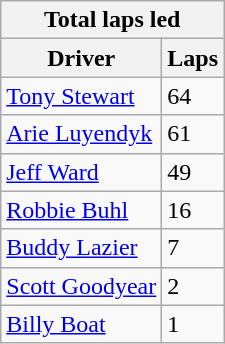<table class="wikitable">
<tr>
<th colspan=2>Total laps led</th>
</tr>
<tr>
<th>Driver</th>
<th>Laps</th>
</tr>
<tr>
<td><a href='#'>Tony Stewart</a></td>
<td>64</td>
</tr>
<tr>
<td><a href='#'>Arie Luyendyk</a></td>
<td>61</td>
</tr>
<tr>
<td><a href='#'>Jeff Ward</a></td>
<td>49</td>
</tr>
<tr>
<td><a href='#'>Robbie Buhl</a></td>
<td>16</td>
</tr>
<tr>
<td><a href='#'>Buddy Lazier</a></td>
<td>7</td>
</tr>
<tr>
<td><a href='#'>Scott Goodyear</a></td>
<td>2</td>
</tr>
<tr>
<td><a href='#'>Billy Boat</a></td>
<td>1</td>
</tr>
</table>
